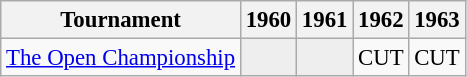<table class="wikitable" style="font-size:95%;text-align:center;">
<tr>
<th>Tournament</th>
<th>1960</th>
<th>1961</th>
<th>1962</th>
<th>1963</th>
</tr>
<tr>
<td align="left"><a href='#'>The Open Championship</a></td>
<td style="background:#eeeeee;"></td>
<td style="background:#eeeeee;"></td>
<td>CUT</td>
<td>CUT</td>
</tr>
</table>
